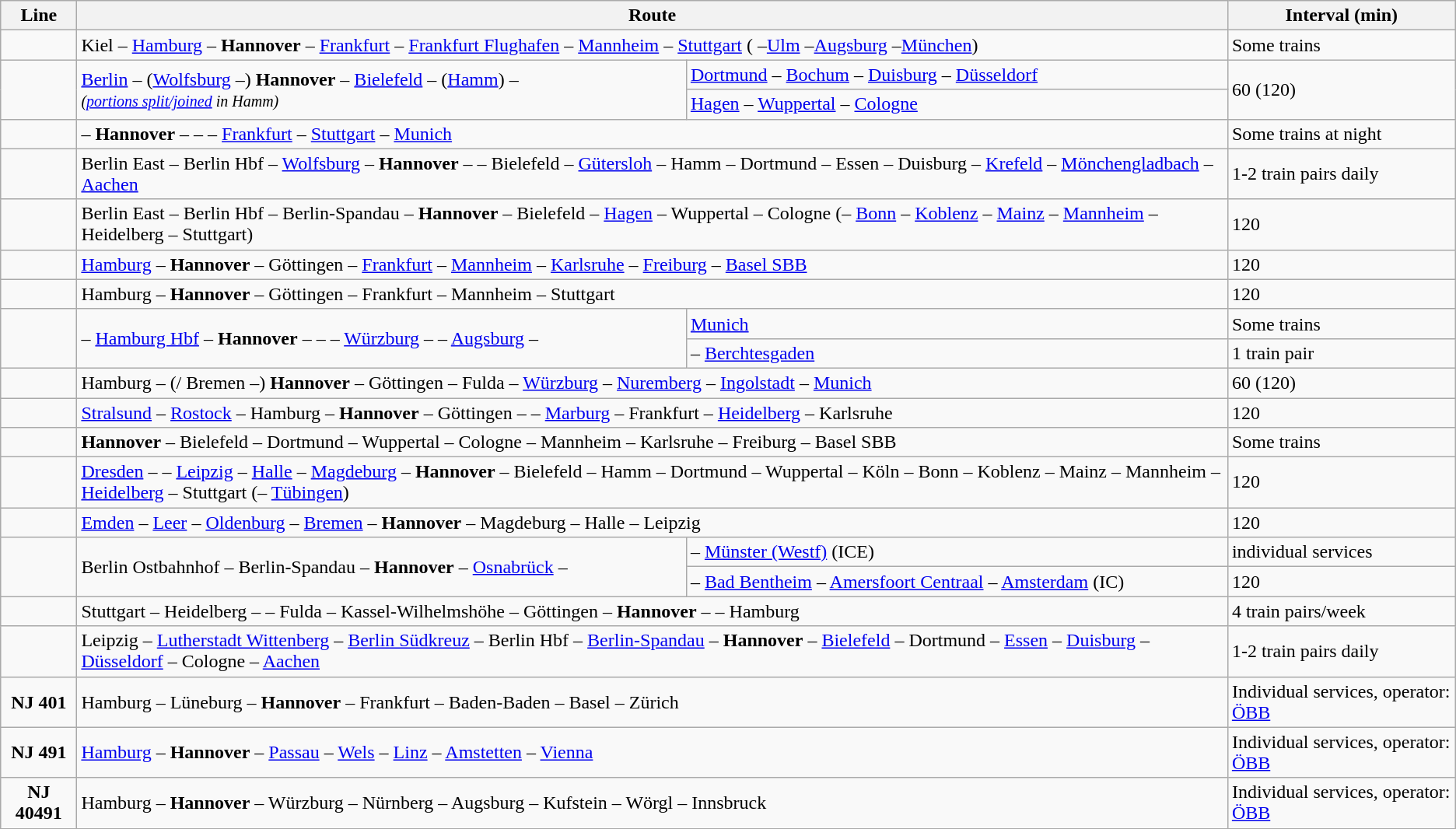<table class="wikitable">
<tr>
<th>Line</th>
<th colspan="2">Route</th>
<th>Interval (min)</th>
</tr>
<tr>
<td></td>
<td colspan="2">Kiel – <a href='#'>Hamburg</a> – <strong>Hannover</strong> – <a href='#'>Frankfurt</a> – <a href='#'>Frankfurt Flughafen</a> – <a href='#'>Mannheim</a> – <a href='#'>Stuttgart</a> ( –<a href='#'>Ulm</a> –<a href='#'>Augsburg</a> –<a href='#'>München</a>)</td>
<td>Some trains</td>
</tr>
<tr>
<td align="center" rowspan="2"></td>
<td rowspan="2"><a href='#'>Berlin</a> – (<a href='#'>Wolfsburg</a> –) <strong>Hannover</strong> – <a href='#'>Bielefeld</a> – (<a href='#'>Hamm</a>) – <br><small><em>(<a href='#'>portions split/joined</a> in Hamm)</em></small></td>
<td><a href='#'>Dortmund</a> – <a href='#'>Bochum</a> – <a href='#'>Duisburg</a> – <a href='#'>Düsseldorf</a></td>
<td rowspan="2">60 (120)</td>
</tr>
<tr>
<td><a href='#'>Hagen</a> – <a href='#'>Wuppertal</a> – <a href='#'>Cologne</a></td>
</tr>
<tr>
<td align="center"></td>
<td colspan="2"> – <strong>Hannover</strong> – –  – <a href='#'>Frankfurt</a> – <a href='#'>Stuttgart</a> – <a href='#'>Munich</a></td>
<td>Some trains at night</td>
</tr>
<tr>
<td></td>
<td colspan="2">Berlin East – Berlin Hbf – <a href='#'>Wolfsburg</a> – <strong>Hannover</strong> –  – Bielefeld – <a href='#'>Gütersloh</a> – Hamm – Dortmund – Essen – Duisburg – <a href='#'>Krefeld</a> – <a href='#'>Mönchengladbach</a> – <a href='#'>Aachen</a></td>
<td>1-2 train pairs daily</td>
</tr>
<tr>
<td></td>
<td colspan="2">Berlin East – Berlin Hbf – Berlin-Spandau – <strong>Hannover</strong> – Bielefeld – <a href='#'>Hagen</a> – Wuppertal – Cologne (– <a href='#'>Bonn</a> – <a href='#'>Koblenz</a> – <a href='#'>Mainz</a> – <a href='#'>Mannheim</a> – Heidelberg – Stuttgart)</td>
<td>120</td>
</tr>
<tr>
<td align="center"></td>
<td colspan="2"><a href='#'>Hamburg</a> – <strong>Hannover</strong> – Göttingen – <a href='#'>Frankfurt</a> – <a href='#'>Mannheim</a> – <a href='#'>Karlsruhe</a> – <a href='#'>Freiburg</a> –  <a href='#'>Basel SBB</a></td>
<td>120</td>
</tr>
<tr>
<td align="center"></td>
<td colspan="2">Hamburg – <strong>Hannover</strong> – Göttingen – Frankfurt –  Mannheim – Stuttgart</td>
<td>120</td>
</tr>
<tr>
<td rowspan="2" align="center"><br></td>
<td rowspan="2"> – <a href='#'>Hamburg Hbf</a> – <strong>Hannover</strong> –  –  – <a href='#'>Würzburg</a> –  – <a href='#'>Augsburg</a> –</td>
<td><a href='#'>Munich</a></td>
<td>Some trains</td>
</tr>
<tr>
<td> – <a href='#'>Berchtesgaden</a></td>
<td>1 train pair</td>
</tr>
<tr>
<td align="center"></td>
<td colspan="2">Hamburg – (/ Bremen –) <strong>Hannover</strong> – Göttingen – Fulda – <a href='#'>Würzburg</a> – <a href='#'>Nuremberg</a> – <a href='#'>Ingolstadt</a> – <a href='#'>Munich</a></td>
<td>60 (120)</td>
</tr>
<tr>
<td align="center"></td>
<td colspan="2"><a href='#'>Stralsund</a> – <a href='#'>Rostock</a> – Hamburg – <strong>Hannover</strong> – Göttingen –  – <a href='#'>Marburg</a> – Frankfurt – <a href='#'>Heidelberg</a> – Karlsruhe</td>
<td>120</td>
</tr>
<tr>
<td align="center"></td>
<td colspan="2"><strong>Hannover</strong> – Bielefeld – Dortmund – Wuppertal – Cologne –  Mannheim – Karlsruhe – Freiburg – Basel SBB</td>
<td>Some trains</td>
</tr>
<tr>
<td align="center"></td>
<td colspan="2"><a href='#'>Dresden</a> –  – <a href='#'>Leipzig</a> – <a href='#'>Halle</a> – <a href='#'>Magdeburg</a> – <strong>Hannover</strong> – Bielefeld – Hamm – Dortmund – Wuppertal – Köln – Bonn – Koblenz – Mainz – Mannheim – <a href='#'>Heidelberg</a> – Stuttgart (– <a href='#'>Tübingen</a>)</td>
<td>120</td>
</tr>
<tr>
<td align="center"></td>
<td colspan="2"> <a href='#'>Emden</a> – <a href='#'>Leer</a> – <a href='#'>Oldenburg</a> – <a href='#'>Bremen</a> – <strong>Hannover</strong> – Magdeburg – Halle – Leipzig</td>
<td>120</td>
</tr>
<tr>
<td rowspan="2" align="center"><br></td>
<td rowspan="2">Berlin Ostbahnhof – Berlin-Spandau – <strong>Hannover</strong> – <a href='#'>Osnabrück</a>  –</td>
<td>– <a href='#'>Münster (Westf)</a> (ICE)</td>
<td>individual services</td>
</tr>
<tr>
<td>– <a href='#'>Bad Bentheim</a> – <a href='#'>Amersfoort Centraal</a> – <a href='#'>Amsterdam</a> (IC)</td>
<td>120</td>
</tr>
<tr>
<td align="center"></td>
<td colspan="2">Stuttgart – Heidelberg –  – Fulda – Kassel-Wilhelmshöhe – Göttingen – <strong>Hannover</strong> –  – Hamburg</td>
<td>4 train pairs/week</td>
</tr>
<tr>
<td align="center"></td>
<td colspan="2">Leipzig – <a href='#'>Lutherstadt Wittenberg</a> –  <a href='#'>Berlin Südkreuz</a> – Berlin Hbf – <a href='#'>Berlin-Spandau</a> – <strong>Hannover</strong> – <a href='#'>Bielefeld</a> – Dortmund – <a href='#'>Essen</a> – <a href='#'>Duisburg</a> – <a href='#'>Düsseldorf</a> – Cologne – <a href='#'>Aachen</a></td>
<td>1-2 train pairs daily</td>
</tr>
<tr>
<td align="center"><strong>NJ 401</strong></td>
<td colspan="2">Hamburg – Lüneburg – <strong>Hannover</strong> – Frankfurt – Baden-Baden – Basel – Zürich</td>
<td>Individual services, operator: <a href='#'>ÖBB</a></td>
</tr>
<tr>
<td align="center"><strong>NJ 491</strong></td>
<td colspan="2"><a href='#'>Hamburg</a> – <strong>Hannover</strong> – <a href='#'>Passau</a> – <a href='#'>Wels</a> – <a href='#'>Linz</a> – <a href='#'>Amstetten</a> –  <a href='#'>Vienna</a></td>
<td>Individual services, operator: <a href='#'>ÖBB</a></td>
</tr>
<tr>
<td align="center"><strong>NJ 40491</strong></td>
<td colspan="2">Hamburg – <strong>Hannover</strong> – Würzburg – Nürnberg – Augsburg – Kufstein – Wörgl – Innsbruck</td>
<td>Individual services, operator: <a href='#'>ÖBB</a></td>
</tr>
<tr>
</tr>
</table>
